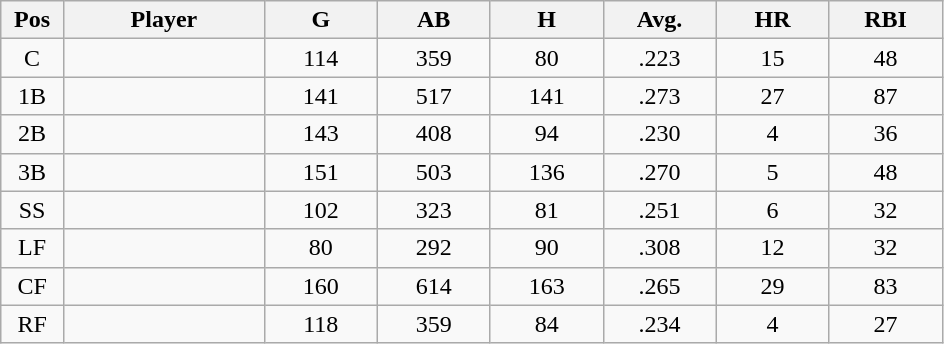<table class="wikitable sortable">
<tr>
<th bgcolor="#DDDDFF" width="5%">Pos</th>
<th bgcolor="#DDDDFF" width="16%">Player</th>
<th bgcolor="#DDDDFF" width="9%">G</th>
<th bgcolor="#DDDDFF" width="9%">AB</th>
<th bgcolor="#DDDDFF" width="9%">H</th>
<th bgcolor="#DDDDFF" width="9%">Avg.</th>
<th bgcolor="#DDDDFF" width="9%">HR</th>
<th bgcolor="#DDDDFF" width="9%">RBI</th>
</tr>
<tr align="center">
<td>C</td>
<td></td>
<td>114</td>
<td>359</td>
<td>80</td>
<td>.223</td>
<td>15</td>
<td>48</td>
</tr>
<tr align="center">
<td>1B</td>
<td></td>
<td>141</td>
<td>517</td>
<td>141</td>
<td>.273</td>
<td>27</td>
<td>87</td>
</tr>
<tr align="center">
<td>2B</td>
<td></td>
<td>143</td>
<td>408</td>
<td>94</td>
<td>.230</td>
<td>4</td>
<td>36</td>
</tr>
<tr align="center">
<td>3B</td>
<td></td>
<td>151</td>
<td>503</td>
<td>136</td>
<td>.270</td>
<td>5</td>
<td>48</td>
</tr>
<tr align="center">
<td>SS</td>
<td></td>
<td>102</td>
<td>323</td>
<td>81</td>
<td>.251</td>
<td>6</td>
<td>32</td>
</tr>
<tr align="center">
<td>LF</td>
<td></td>
<td>80</td>
<td>292</td>
<td>90</td>
<td>.308</td>
<td>12</td>
<td>32</td>
</tr>
<tr align="center">
<td>CF</td>
<td></td>
<td>160</td>
<td>614</td>
<td>163</td>
<td>.265</td>
<td>29</td>
<td>83</td>
</tr>
<tr align="center">
<td>RF</td>
<td></td>
<td>118</td>
<td>359</td>
<td>84</td>
<td>.234</td>
<td>4</td>
<td>27</td>
</tr>
</table>
